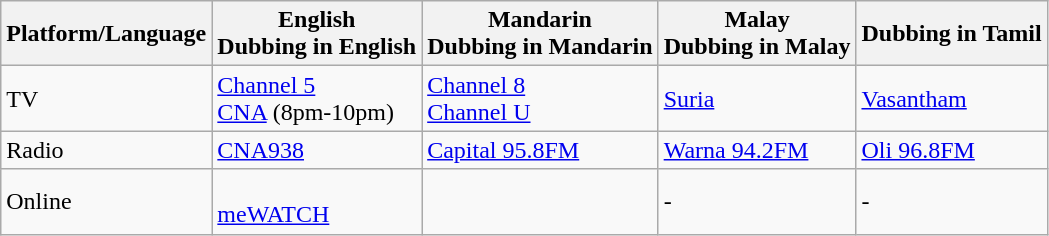<table class="wikitable">
<tr>
<th>Platform/Language</th>
<th>English <br> Dubbing in English</th>
<th>Mandarin <br> Dubbing in Mandarin</th>
<th>Malay <br> Dubbing in Malay</th>
<th>Dubbing in Tamil</th>
</tr>
<tr>
<td>TV</td>
<td><a href='#'>Channel 5</a> <br> <a href='#'>CNA</a> (8pm-10pm)</td>
<td><a href='#'>Channel 8</a> <br> <a href='#'>Channel U</a></td>
<td><a href='#'>Suria</a></td>
<td><a href='#'>Vasantham</a></td>
</tr>
<tr>
<td>Radio</td>
<td><a href='#'>CNA938</a></td>
<td><a href='#'>Capital 95.8FM</a></td>
<td><a href='#'>Warna 94.2FM</a></td>
<td><a href='#'>Oli 96.8FM</a></td>
</tr>
<tr>
<td>Online</td>
<td> <br> <a href='#'>meWATCH</a></td>
<td></td>
<td>-</td>
<td>-</td>
</tr>
</table>
